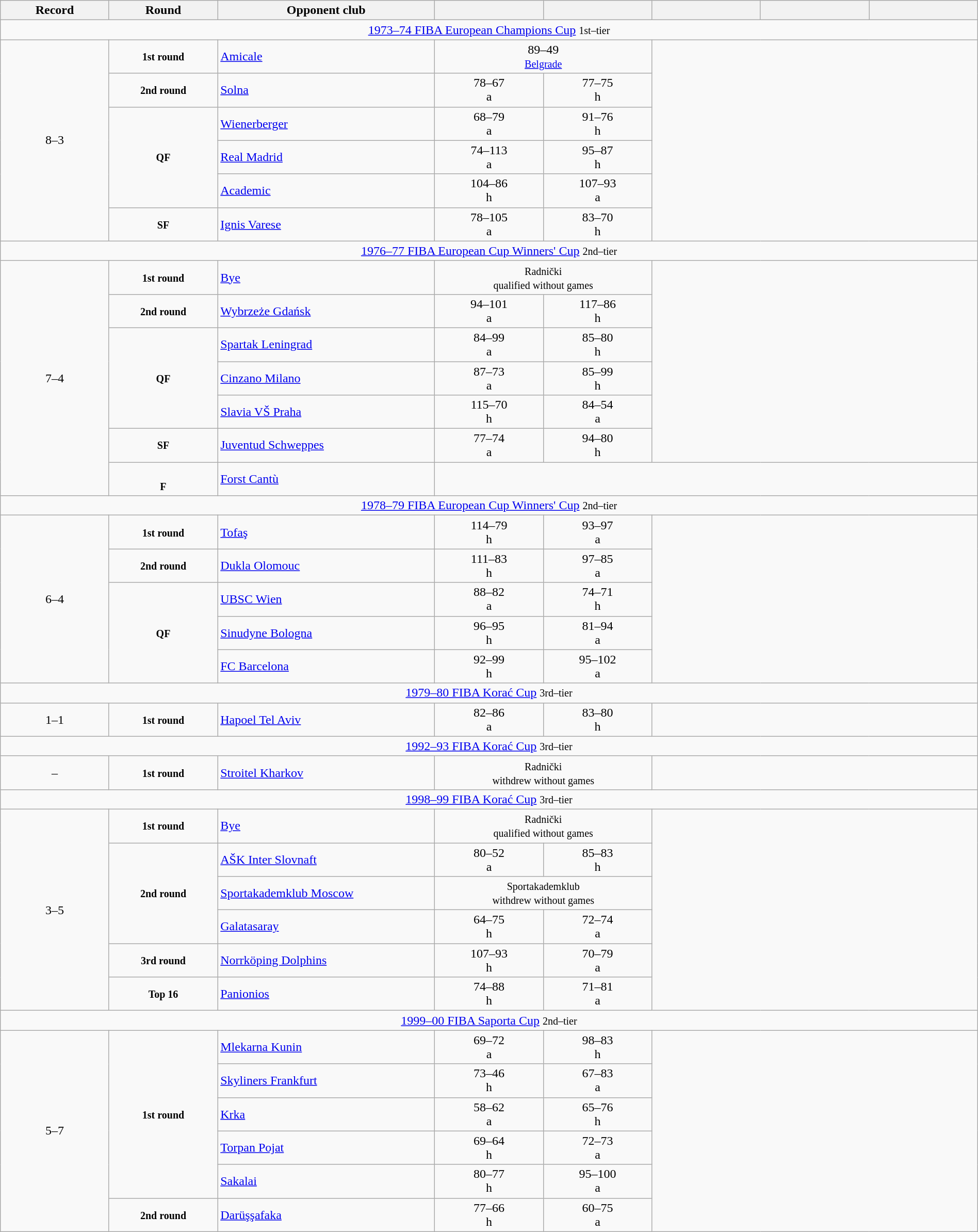<table class="wikitable" width=100% style="text-align: center;">
<tr>
<th width=10%>Record</th>
<th width=10%>Round</th>
<th width=20%>Opponent club</th>
<th width=10%></th>
<th width=10%></th>
<th width=10%></th>
<th width=10%></th>
<th width=10%></th>
</tr>
<tr>
<td colspan=8><a href='#'>1973–74 FIBA European Champions Cup</a> <small>1st–tier</small></td>
</tr>
<tr>
<td rowspan=6>8–3</td>
<td><small><strong>1st round</strong></small></td>
<td align=left> <a href='#'>Amicale</a></td>
<td colspan=2 style="text-align:center;">89–49<br><small><a href='#'>Belgrade</a></small></td>
</tr>
<tr>
<td><small><strong>2nd round</strong></small></td>
<td align=left> <a href='#'>Solna</a></td>
<td>78–67 <br>a</td>
<td>77–75 <br>h</td>
</tr>
<tr>
<td rowspan=3><small><strong>QF</strong></small></td>
<td align=left> <a href='#'>Wienerberger</a></td>
<td>68–79 <br>a</td>
<td>91–76 <br>h</td>
</tr>
<tr>
<td align=left> <a href='#'>Real Madrid</a></td>
<td>74–113 <br>a</td>
<td>95–87 <br>h</td>
</tr>
<tr>
<td align=left> <a href='#'>Academic</a></td>
<td>104–86 <br>h</td>
<td>107–93 <br>a</td>
</tr>
<tr>
<td><small><strong>SF</strong></small></td>
<td align=left> <a href='#'>Ignis Varese</a></td>
<td>78–105 <br>a</td>
<td>83–70 <br>h</td>
</tr>
<tr>
<td colspan=8><a href='#'>1976–77 FIBA European Cup Winners' Cup</a> <small>2nd–tier</small></td>
</tr>
<tr>
<td rowspan=7>7–4</td>
<td><small><strong>1st round</strong></small></td>
<td align=left><a href='#'>Bye</a></td>
<td colspan=2 style="text-align:center;"><small>Radnički <br>qualified without games</small></td>
</tr>
<tr>
<td><small><strong>2nd round</strong></small></td>
<td align=left> <a href='#'>Wybrzeże Gdańsk</a></td>
<td>94–101 <br>a</td>
<td>117–86 <br>h</td>
</tr>
<tr>
<td rowspan=3><small><strong>QF</strong></small></td>
<td align=left> <a href='#'>Spartak Leningrad</a></td>
<td>84–99 <br>a</td>
<td>85–80 <br>h</td>
</tr>
<tr>
<td align=left> <a href='#'>Cinzano Milano</a></td>
<td>87–73 <br>a</td>
<td>85–99 <br>h</td>
</tr>
<tr>
<td align=left> <a href='#'>Slavia VŠ Praha</a></td>
<td>115–70 <br>h</td>
<td>84–54 <br>a</td>
</tr>
<tr>
<td><small><strong>SF</strong></small></td>
<td align=left> <a href='#'>Juventud Schweppes</a></td>
<td>77–74 <br>a</td>
<td>94–80 <br>h</td>
</tr>
<tr>
<td><br><small><strong>F</strong></small></td>
<td align=left> <a href='#'>Forst Cantù</a></td>
<td colspan=5></td>
</tr>
<tr>
<td colspan=8><a href='#'>1978–79 FIBA European Cup Winners' Cup</a> <small>2nd–tier</small></td>
</tr>
<tr>
<td rowspan=5>6–4</td>
<td><small><strong>1st round</strong></small></td>
<td align=left> <a href='#'>Tofaş</a></td>
<td>114–79 <br>h</td>
<td>93–97 <br>a</td>
</tr>
<tr>
<td><small><strong>2nd round</strong></small></td>
<td align=left> <a href='#'>Dukla Olomouc</a></td>
<td>111–83 <br>h</td>
<td>97–85 <br>a</td>
</tr>
<tr>
<td rowspan=3><small><strong>QF</strong></small></td>
<td align=left> <a href='#'>UBSC Wien</a></td>
<td>88–82 <br>a</td>
<td>74–71 <br>h</td>
</tr>
<tr>
<td align=left> <a href='#'>Sinudyne Bologna</a></td>
<td>96–95 <br>h</td>
<td>81–94 <br>a</td>
</tr>
<tr>
<td align=left> <a href='#'>FC Barcelona</a></td>
<td>92–99 <br>h</td>
<td>95–102 <br>a</td>
</tr>
<tr>
<td colspan=8><a href='#'>1979–80 FIBA Korać Cup</a> <small>3rd–tier</small></td>
</tr>
<tr>
<td>1–1</td>
<td><small><strong>1st round</strong></small></td>
<td align=left> <a href='#'>Hapoel Tel Aviv</a></td>
<td>82–86 <br>a</td>
<td>83–80 <br>h</td>
</tr>
<tr>
<td colspan=8><a href='#'>1992–93 FIBA Korać Cup</a> <small>3rd–tier</small></td>
</tr>
<tr>
<td>–</td>
<td><small><strong>1st round</strong></small></td>
<td align=left> <a href='#'>Stroitel Kharkov</a></td>
<td colspan=2 style="text-align:center;"><small>Radnički <br>withdrew without games</small></td>
</tr>
<tr>
<td colspan=8><a href='#'>1998–99 FIBA Korać Cup</a> <small>3rd–tier</small></td>
</tr>
<tr>
<td rowspan=6>3–5</td>
<td><small><strong>1st round</strong></small></td>
<td align=left><a href='#'>Bye</a></td>
<td colspan=2 style="text-align:center;"><small>Radnički <br>qualified without games</small></td>
</tr>
<tr>
<td rowspan=3><small><strong>2nd round</strong></small></td>
<td align=left> <a href='#'>AŠK Inter Slovnaft</a></td>
<td>80–52 <br>a</td>
<td>85–83 <br>h</td>
</tr>
<tr>
<td align=left> <a href='#'>Sportakademklub Moscow</a></td>
<td colspan=2 style="text-align:center;"><small>Sportakademklub <br>withdrew without games</small></td>
</tr>
<tr>
<td align=left> <a href='#'>Galatasaray</a></td>
<td>64–75 <br>h</td>
<td>72–74 <br>a</td>
</tr>
<tr>
<td><small><strong>3rd round</strong></small></td>
<td align=left> <a href='#'>Norrköping Dolphins</a></td>
<td>107–93 <br>h</td>
<td>70–79 <br>a</td>
</tr>
<tr>
<td><small><strong>Top 16</strong></small></td>
<td align=left> <a href='#'>Panionios</a></td>
<td>74–88 <br>h</td>
<td>71–81 <br>a</td>
</tr>
<tr>
<td colspan=8><a href='#'>1999–00 FIBA Saporta Cup</a> <small>2nd–tier</small></td>
</tr>
<tr>
<td rowspan=6>5–7</td>
<td rowspan=5><small><strong>1st round</strong></small></td>
<td align=left> <a href='#'>Mlekarna Kunin</a></td>
<td>69–72 <br>a</td>
<td>98–83 <br>h</td>
</tr>
<tr>
<td align=left> <a href='#'>Skyliners Frankfurt</a></td>
<td>73–46 <br>h</td>
<td>67–83 <br>a</td>
</tr>
<tr>
<td align=left> <a href='#'>Krka</a></td>
<td>58–62 <br>a</td>
<td>65–76 <br>h</td>
</tr>
<tr>
<td align=left> <a href='#'>Torpan Pojat</a></td>
<td>69–64 <br>h</td>
<td>72–73 <br>a</td>
</tr>
<tr>
<td align=left> <a href='#'>Sakalai</a></td>
<td>80–77 <br>h</td>
<td>95–100 <br>a</td>
</tr>
<tr>
<td><small><strong>2nd round</strong></small></td>
<td align=left> <a href='#'>Darüşşafaka</a></td>
<td>77–66 <br>h</td>
<td>60–75 <br>a</td>
</tr>
</table>
